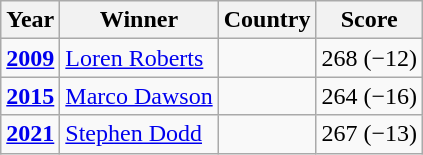<table class="wikitable">
<tr>
<th>Year</th>
<th>Winner</th>
<th>Country</th>
<th>Score</th>
</tr>
<tr>
<td align=center><strong><a href='#'>2009</a></strong></td>
<td><a href='#'>Loren Roberts</a></td>
<td></td>
<td>268 (−12)</td>
</tr>
<tr>
<td align=center><strong><a href='#'>2015</a></strong></td>
<td><a href='#'>Marco Dawson</a></td>
<td></td>
<td>264 (−16)</td>
</tr>
<tr>
<td><strong><a href='#'>2021</a></strong></td>
<td><a href='#'>Stephen Dodd</a></td>
<td></td>
<td>267 (−13)</td>
</tr>
</table>
